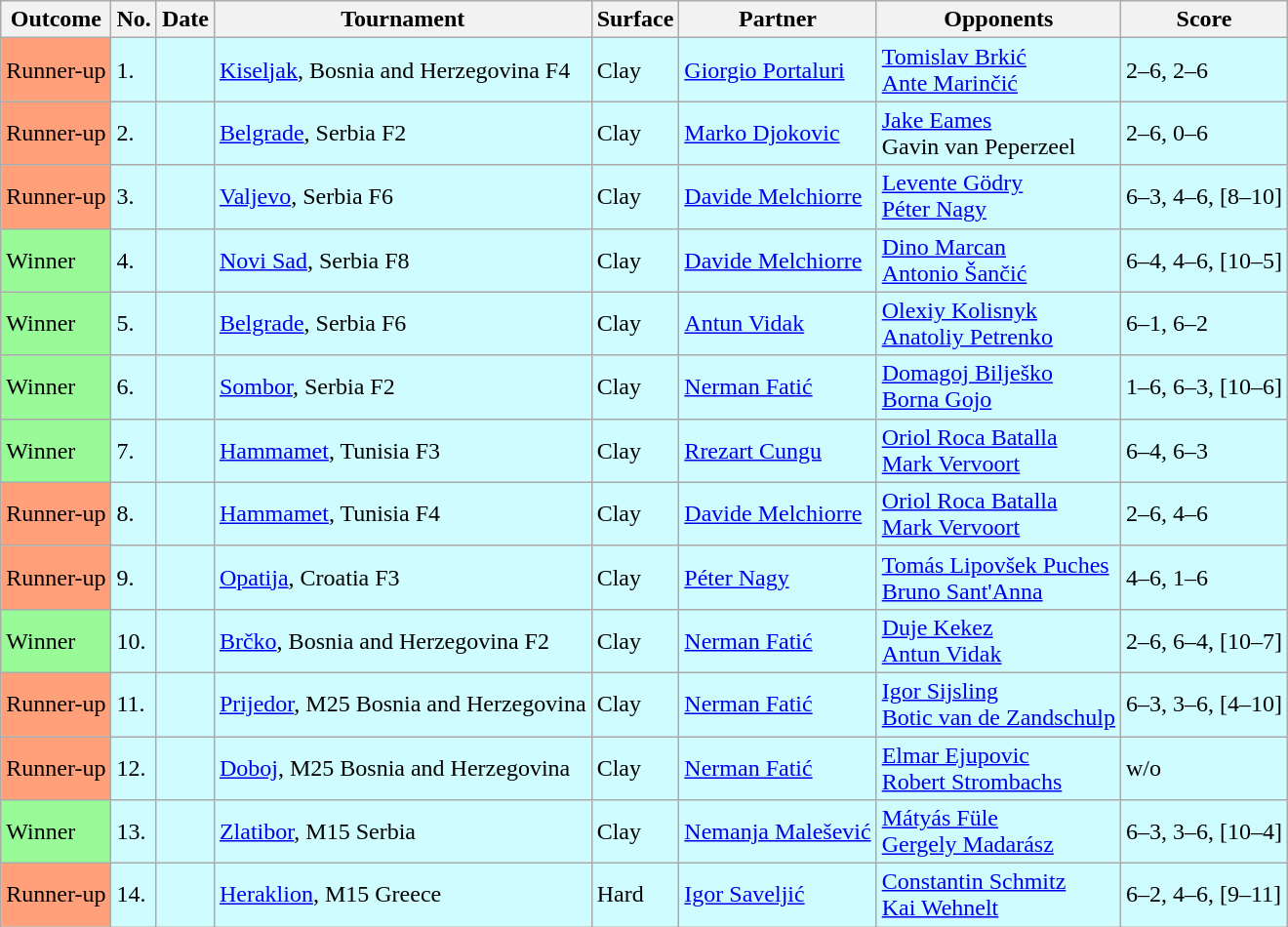<table class=wikitable>
<tr>
<th>Outcome</th>
<th>No.</th>
<th>Date</th>
<th>Tournament</th>
<th>Surface</th>
<th>Partner</th>
<th>Opponents</th>
<th>Score</th>
</tr>
<tr style="background:#cffcff;">
<td bgcolor=FFA07A>Runner-up</td>
<td>1.</td>
<td></td>
<td> <a href='#'>Kiseljak</a>, Bosnia and Herzegovina F4</td>
<td>Clay</td>
<td> <a href='#'>Giorgio Portaluri</a></td>
<td> <a href='#'>Tomislav Brkić</a><br> <a href='#'>Ante Marinčić</a></td>
<td>2–6, 2–6</td>
</tr>
<tr style="background:#cffcff;">
<td bgcolor=FFA07A>Runner-up</td>
<td>2.</td>
<td></td>
<td> <a href='#'>Belgrade</a>, Serbia F2</td>
<td>Clay</td>
<td> <a href='#'>Marko Djokovic</a></td>
<td> <a href='#'>Jake Eames</a><br> Gavin van Peperzeel</td>
<td>2–6, 0–6</td>
</tr>
<tr style="background:#cffcff;">
<td bgcolor=FFA07A>Runner-up</td>
<td>3.</td>
<td></td>
<td> <a href='#'>Valjevo</a>, Serbia F6</td>
<td>Clay</td>
<td> <a href='#'>Davide Melchiorre</a></td>
<td> <a href='#'>Levente Gödry</a><br> <a href='#'>Péter Nagy</a></td>
<td>6–3, 4–6, [8–10]</td>
</tr>
<tr style="background:#cffcff;">
<td bgcolor=98FB98>Winner</td>
<td>4.</td>
<td></td>
<td> <a href='#'>Novi Sad</a>, Serbia F8</td>
<td>Clay</td>
<td> <a href='#'>Davide Melchiorre</a></td>
<td> <a href='#'>Dino Marcan</a><br> <a href='#'>Antonio Šančić</a></td>
<td>6–4, 4–6, [10–5]</td>
</tr>
<tr style="background:#cffcff;">
<td bgcolor=98FB98>Winner</td>
<td>5.</td>
<td></td>
<td> <a href='#'>Belgrade</a>, Serbia F6</td>
<td>Clay</td>
<td> <a href='#'>Antun Vidak</a></td>
<td> <a href='#'>Olexiy Kolisnyk</a><br> <a href='#'>Anatoliy Petrenko</a></td>
<td>6–1, 6–2</td>
</tr>
<tr style="background:#cffcff;">
<td bgcolor=98FB98>Winner</td>
<td>6.</td>
<td></td>
<td> <a href='#'>Sombor</a>, Serbia F2</td>
<td>Clay</td>
<td> <a href='#'>Nerman Fatić</a></td>
<td> <a href='#'>Domagoj Bilješko</a><br> <a href='#'>Borna Gojo</a></td>
<td>1–6, 6–3, [10–6]</td>
</tr>
<tr style="background:#cffcff;">
<td bgcolor=98FB98>Winner</td>
<td>7.</td>
<td></td>
<td> <a href='#'>Hammamet</a>, Tunisia F3</td>
<td>Clay</td>
<td> <a href='#'>Rrezart Cungu</a></td>
<td> <a href='#'>Oriol Roca Batalla</a><br> <a href='#'>Mark Vervoort</a></td>
<td>6–4, 6–3</td>
</tr>
<tr style="background:#cffcff;">
<td bgcolor=FFA07A>Runner-up</td>
<td>8.</td>
<td></td>
<td> <a href='#'>Hammamet</a>, Tunisia F4</td>
<td>Clay</td>
<td> <a href='#'>Davide Melchiorre</a></td>
<td> <a href='#'>Oriol Roca Batalla</a><br> <a href='#'>Mark Vervoort</a></td>
<td>2–6, 4–6</td>
</tr>
<tr style="background:#cffcff;">
<td bgcolor=FFA07A>Runner-up</td>
<td>9.</td>
<td></td>
<td> <a href='#'>Opatija</a>, Croatia F3</td>
<td>Clay</td>
<td> <a href='#'>Péter Nagy</a></td>
<td> <a href='#'>Tomás Lipovšek Puches</a><br> <a href='#'>Bruno Sant'Anna</a></td>
<td>4–6, 1–6</td>
</tr>
<tr style="background:#cffcff;">
<td bgcolor=98FB98>Winner</td>
<td>10.</td>
<td></td>
<td> <a href='#'>Brčko</a>, Bosnia and Herzegovina F2</td>
<td>Clay</td>
<td> <a href='#'>Nerman Fatić</a></td>
<td> <a href='#'>Duje Kekez</a><br> <a href='#'>Antun Vidak</a></td>
<td>2–6, 6–4, [10–7]</td>
</tr>
<tr style="background:#cffcff;">
<td bgcolor=FFA07A>Runner-up</td>
<td>11.</td>
<td></td>
<td> <a href='#'>Prijedor</a>, M25 Bosnia and Herzegovina</td>
<td>Clay</td>
<td> <a href='#'>Nerman Fatić</a></td>
<td> <a href='#'>Igor Sijsling</a><br> <a href='#'>Botic van de Zandschulp</a></td>
<td>6–3, 3–6, [4–10]</td>
</tr>
<tr style="background:#cffcff;">
<td bgcolor=FFA07A>Runner-up</td>
<td>12.</td>
<td></td>
<td> <a href='#'>Doboj</a>, M25 Bosnia and Herzegovina</td>
<td>Clay</td>
<td> <a href='#'>Nerman Fatić</a></td>
<td> <a href='#'>Elmar Ejupovic</a><br> <a href='#'>Robert Strombachs</a></td>
<td>w/o</td>
</tr>
<tr style="background:#cffcff;">
<td bgcolor=98FB98>Winner</td>
<td>13.</td>
<td></td>
<td> <a href='#'>Zlatibor</a>, M15 Serbia</td>
<td>Clay</td>
<td> <a href='#'>Nemanja Malešević</a></td>
<td> <a href='#'>Mátyás Füle</a><br> <a href='#'>Gergely Madarász</a></td>
<td>6–3, 3–6, [10–4]</td>
</tr>
<tr style="background:#cffcff;">
<td bgcolor=FFA07A>Runner-up</td>
<td>14.</td>
<td></td>
<td> <a href='#'>Heraklion</a>, M15 Greece</td>
<td>Hard</td>
<td> <a href='#'>Igor Saveljić</a></td>
<td> <a href='#'>Constantin Schmitz</a><br> <a href='#'>Kai Wehnelt</a></td>
<td>6–2, 4–6, [9–11]</td>
</tr>
</table>
